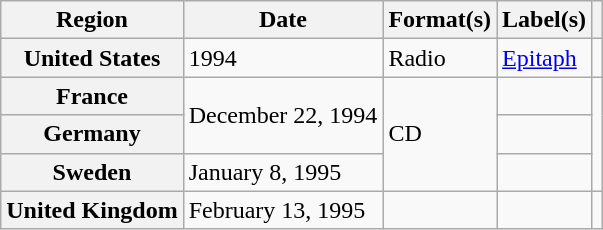<table class="wikitable plainrowheaders">
<tr>
<th scope="col">Region</th>
<th scope="col">Date</th>
<th scope="col">Format(s)</th>
<th scope="col">Label(s)</th>
<th scope="col"></th>
</tr>
<tr>
<th scope="row">United States</th>
<td>1994</td>
<td>Radio</td>
<td><a href='#'>Epitaph</a></td>
<td></td>
</tr>
<tr>
<th scope="row">France</th>
<td rowspan="2">December 22, 1994</td>
<td rowspan="3">CD</td>
<td></td>
<td rowspan="3"></td>
</tr>
<tr>
<th scope="row">Germany</th>
<td></td>
</tr>
<tr>
<th scope="row">Sweden</th>
<td>January 8, 1995</td>
<td></td>
</tr>
<tr>
<th scope="row">United Kingdom</th>
<td>February 13, 1995</td>
<td></td>
<td></td>
<td></td>
</tr>
</table>
